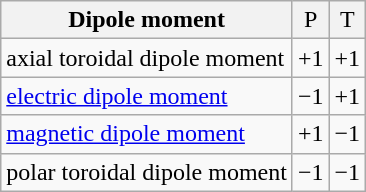<table class="wikitable">
<tr>
<th>Dipole moment</th>
<th style="font-weight:normal">P</th>
<th style="font-weight:normal">T</th>
</tr>
<tr>
<td>axial toroidal dipole moment</td>
<td>+1</td>
<td>+1</td>
</tr>
<tr>
<td><a href='#'>electric dipole moment</a></td>
<td>−1</td>
<td>+1</td>
</tr>
<tr>
<td><a href='#'>magnetic dipole moment</a></td>
<td>+1</td>
<td>−1</td>
</tr>
<tr>
<td>polar toroidal dipole moment</td>
<td>−1</td>
<td>−1</td>
</tr>
</table>
